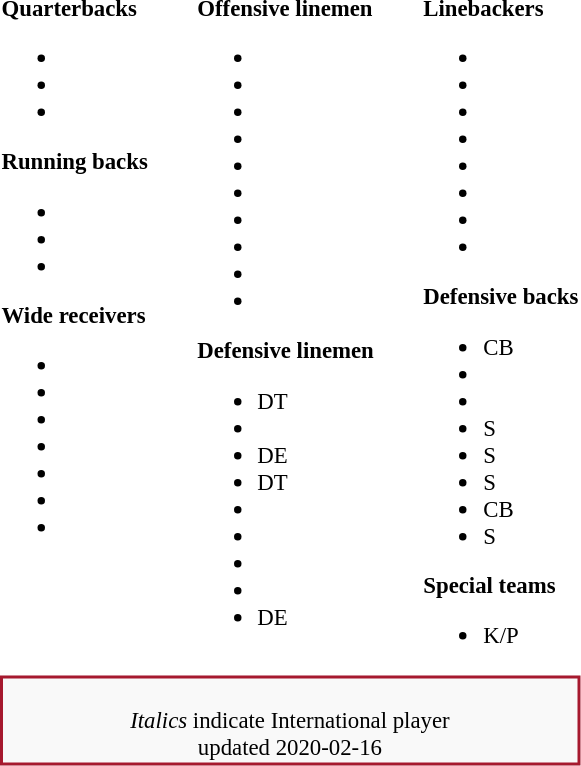<table class="toccolours" style="text-align: left;">
<tr>
<td style="font-size: 95%;vertical-align:top;"><strong>Quarterbacks</strong><br><ul><li></li><li></li><li></li></ul><strong>Running backs</strong><ul><li></li><li></li><li></li></ul><strong>Wide receivers</strong><ul><li></li><li></li><li></li><li></li><li></li><li></li><li></li></ul></td>
<td style="width: 25px;"></td>
<td style="font-size: 95%;vertical-align:top;"><strong>Offensive linemen</strong><br><ul><li></li><li></li><li></li><li></li><li></li><li></li><li></li><li></li><li></li><li></li></ul><strong>Defensive linemen</strong><ul><li> DT</li><li></li><li> DE</li><li> DT</li><li></li><li></li><li></li><li></li><li> DE</li></ul></td>
<td style="width: 25px;"></td>
<td style="font-size: 95%;vertical-align:top;"><strong>Linebackers </strong><br><ul><li></li><li></li><li></li><li></li><li></li><li></li><li></li><li></li></ul><strong>Defensive backs</strong><ul><li> CB</li><li></li><li></li><li> S</li><li> S</li><li> S</li><li> CB</li><li> S</li></ul><strong>Special teams</strong><ul><li> K/P</li></ul></td>
</tr>
<tr>
<td style="text-align:center;font-size: 95%;background:#F9F9F9;border:2px solid #A6192E" colspan="10"><br><em>Italics</em> indicate International player<br> updated 2020-02-16</td>
</tr>
<tr>
</tr>
</table>
